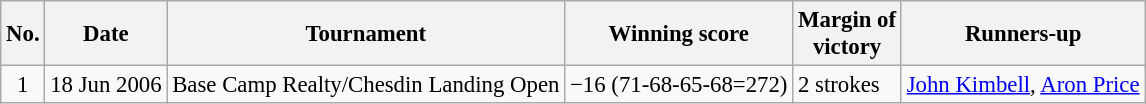<table class="wikitable" style="font-size:95%;">
<tr>
<th>No.</th>
<th>Date</th>
<th>Tournament</th>
<th>Winning score</th>
<th>Margin of<br>victory</th>
<th>Runners-up</th>
</tr>
<tr>
<td align=center>1</td>
<td align=right>18 Jun 2006</td>
<td>Base Camp Realty/Chesdin Landing Open</td>
<td>−16 (71-68-65-68=272)</td>
<td>2 strokes</td>
<td> <a href='#'>John Kimbell</a>,  <a href='#'>Aron Price</a></td>
</tr>
</table>
